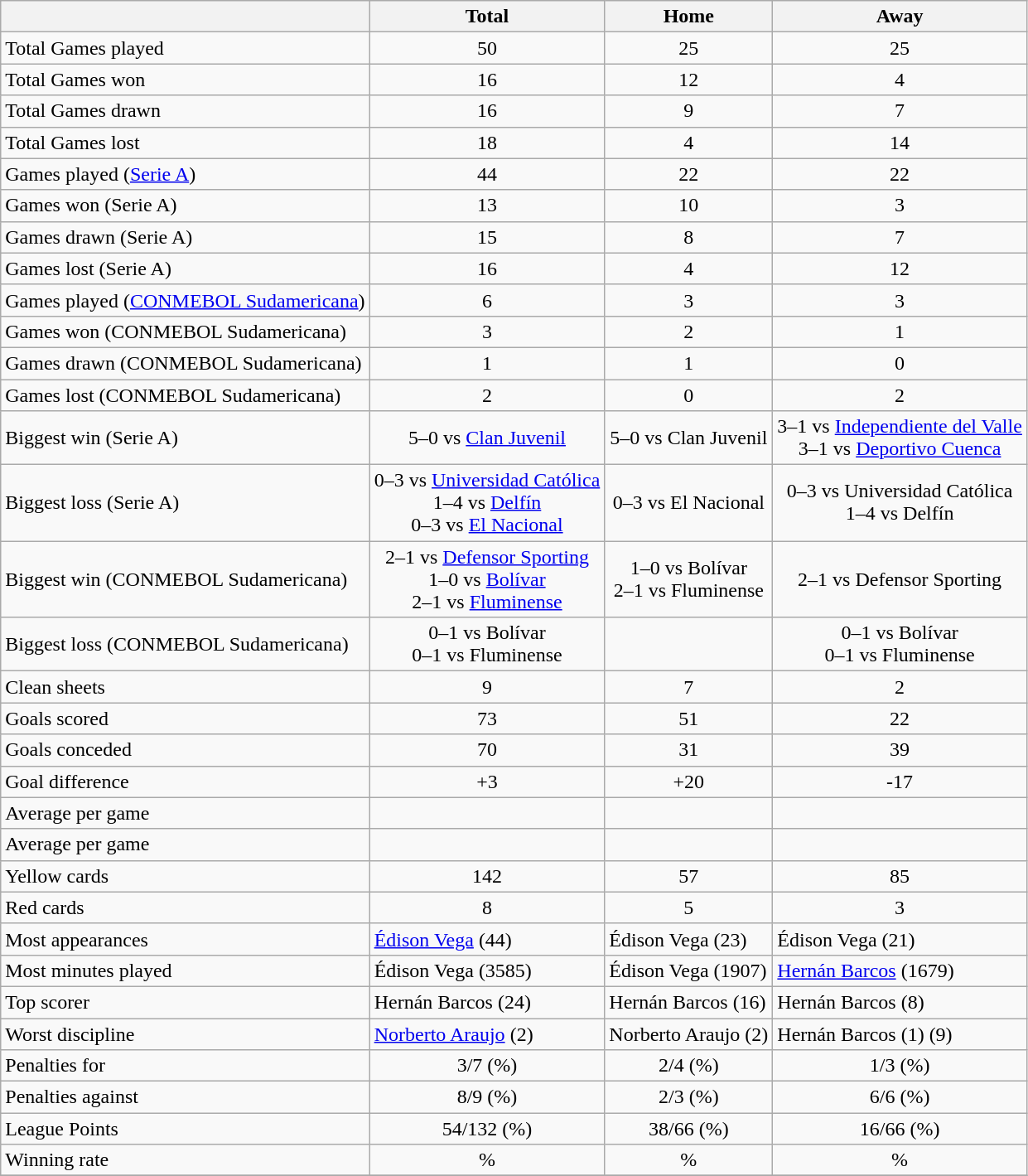<table class="wikitable" style="text-align: center;">
<tr>
<th></th>
<th>Total</th>
<th>Home</th>
<th>Away</th>
</tr>
<tr>
<td align=left>Total Games played</td>
<td>50</td>
<td>25</td>
<td>25</td>
</tr>
<tr>
<td align=left>Total Games won</td>
<td>16</td>
<td>12</td>
<td>4</td>
</tr>
<tr>
<td align=left>Total Games drawn</td>
<td>16</td>
<td>9</td>
<td>7</td>
</tr>
<tr>
<td align=left>Total Games lost</td>
<td>18</td>
<td>4</td>
<td>14</td>
</tr>
<tr>
<td align=left>Games played (<a href='#'>Serie A</a>)</td>
<td>44</td>
<td>22</td>
<td>22</td>
</tr>
<tr>
<td align=left>Games won (Serie A)</td>
<td>13</td>
<td>10</td>
<td>3</td>
</tr>
<tr>
<td align=left>Games drawn (Serie A)</td>
<td>15</td>
<td>8</td>
<td>7</td>
</tr>
<tr>
<td align=left>Games lost (Serie A)</td>
<td>16</td>
<td>4</td>
<td>12</td>
</tr>
<tr>
<td align=left>Games played (<a href='#'>CONMEBOL Sudamericana</a>)</td>
<td>6</td>
<td>3</td>
<td>3</td>
</tr>
<tr>
<td align=left>Games won (CONMEBOL Sudamericana)</td>
<td>3</td>
<td>2</td>
<td>1</td>
</tr>
<tr>
<td align=left>Games drawn (CONMEBOL Sudamericana)</td>
<td>1</td>
<td>1</td>
<td>0</td>
</tr>
<tr>
<td align=left>Games lost (CONMEBOL Sudamericana)</td>
<td>2</td>
<td>0</td>
<td>2</td>
</tr>
<tr>
<td align=left>Biggest win (Serie A)</td>
<td>5–0 vs <a href='#'>Clan Juvenil</a></td>
<td>5–0 vs Clan Juvenil</td>
<td>3–1 vs <a href='#'>Independiente del Valle</a><br>3–1 vs <a href='#'>Deportivo Cuenca</a></td>
</tr>
<tr>
<td align=left>Biggest loss (Serie A)</td>
<td>0–3 vs <a href='#'>Universidad Católica</a><br>1–4 vs <a href='#'>Delfín</a><br>0–3 vs <a href='#'>El Nacional</a></td>
<td>0–3 vs El Nacional</td>
<td>0–3 vs Universidad Católica<br>1–4 vs Delfín</td>
</tr>
<tr>
<td align=left>Biggest win (CONMEBOL Sudamericana)</td>
<td>2–1 vs <a href='#'>Defensor Sporting</a><br>1–0 vs <a href='#'>Bolívar</a><br>2–1 vs <a href='#'>Fluminense</a></td>
<td>1–0 vs Bolívar<br>2–1 vs Fluminense</td>
<td>2–1 vs Defensor Sporting</td>
</tr>
<tr>
<td align=left>Biggest loss (CONMEBOL Sudamericana)</td>
<td>0–1 vs Bolívar<br>0–1 vs Fluminense</td>
<td></td>
<td>0–1 vs Bolívar<br>0–1 vs Fluminense</td>
</tr>
<tr>
<td align=left>Clean sheets</td>
<td>9</td>
<td>7</td>
<td>2</td>
</tr>
<tr>
<td align=left>Goals scored</td>
<td>73</td>
<td>51</td>
<td>22</td>
</tr>
<tr>
<td align=left>Goals conceded</td>
<td>70</td>
<td>31</td>
<td>39</td>
</tr>
<tr>
<td align=left>Goal difference</td>
<td>+3</td>
<td>+20</td>
<td>-17</td>
</tr>
<tr>
<td align=left>Average  per game</td>
<td></td>
<td></td>
<td></td>
</tr>
<tr>
<td align=left>Average  per game</td>
<td></td>
<td></td>
<td></td>
</tr>
<tr>
<td align=left>Yellow cards</td>
<td>142</td>
<td>57</td>
<td>85</td>
</tr>
<tr>
<td align=left>Red cards</td>
<td>8</td>
<td>5</td>
<td>3</td>
</tr>
<tr>
<td align=left>Most appearances</td>
<td align=left> <a href='#'>Édison Vega</a> (44)</td>
<td align=left> Édison Vega (23)</td>
<td align=left> Édison Vega (21)</td>
</tr>
<tr>
<td align=left>Most minutes played</td>
<td align=left> Édison Vega (3585)</td>
<td align=left> Édison Vega (1907)</td>
<td align=left> <a href='#'>Hernán Barcos</a> (1679)</td>
</tr>
<tr>
<td align=left>Top scorer</td>
<td align=left> Hernán Barcos (24)</td>
<td align=left> Hernán Barcos (16)</td>
<td align=left> Hernán Barcos (8)</td>
</tr>
<tr>
<td align=left>Worst discipline</td>
<td align=left> <a href='#'>Norberto Araujo</a> (2) </td>
<td align=left> Norberto Araujo (2) </td>
<td align=left> Hernán Barcos (1)  (9) </td>
</tr>
<tr>
<td align=left>Penalties for</td>
<td>3/7 (%)</td>
<td>2/4 (%)</td>
<td>1/3 (%)</td>
</tr>
<tr>
<td align=left>Penalties against</td>
<td>8/9 (%)</td>
<td>2/3 (%)</td>
<td>6/6 (%)</td>
</tr>
<tr>
<td align=left>League Points</td>
<td>54/132 (%)</td>
<td>38/66 (%)</td>
<td>16/66 (%)</td>
</tr>
<tr>
<td align=left>Winning rate</td>
<td>%</td>
<td>%</td>
<td>%</td>
</tr>
<tr>
</tr>
</table>
